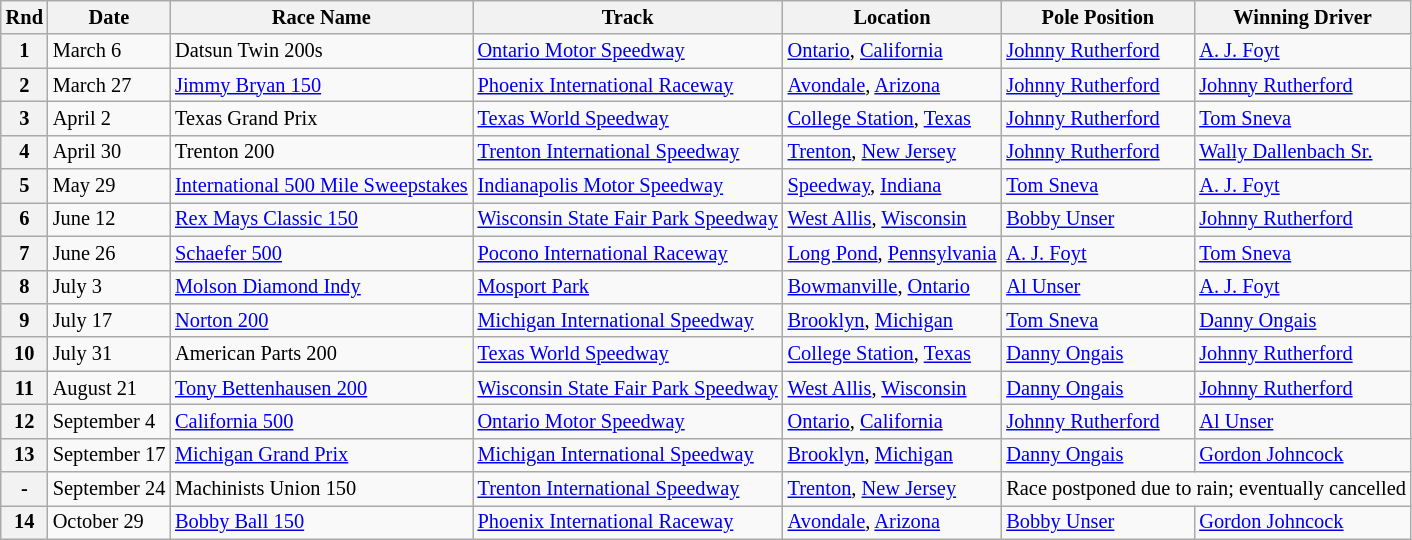<table class="wikitable" style="font-size:85%">
<tr>
<th>Rnd</th>
<th>Date</th>
<th>Race Name</th>
<th>Track</th>
<th>Location</th>
<th>Pole Position</th>
<th>Winning Driver</th>
</tr>
<tr>
<th>1</th>
<td>March 6</td>
<td>Datsun Twin 200s</td>
<td> <a href='#'>Ontario Motor Speedway</a></td>
<td><a href='#'>Ontario</a>, <a href='#'>California</a></td>
<td> <a href='#'>Johnny Rutherford</a></td>
<td> <a href='#'>A. J. Foyt</a></td>
</tr>
<tr>
<th>2</th>
<td>March 27</td>
<td><a href='#'>Jimmy Bryan 150</a></td>
<td> <a href='#'>Phoenix International Raceway</a></td>
<td><a href='#'>Avondale</a>, <a href='#'>Arizona</a></td>
<td> <a href='#'>Johnny Rutherford</a></td>
<td> <a href='#'>Johnny Rutherford</a></td>
</tr>
<tr>
<th>3</th>
<td>April 2</td>
<td>Texas Grand Prix</td>
<td> <a href='#'>Texas World Speedway</a></td>
<td><a href='#'>College Station</a>, <a href='#'>Texas</a></td>
<td> <a href='#'>Johnny Rutherford</a></td>
<td> <a href='#'>Tom Sneva</a></td>
</tr>
<tr>
<th>4</th>
<td>April 30</td>
<td>Trenton 200</td>
<td> <a href='#'>Trenton International Speedway</a></td>
<td><a href='#'>Trenton</a>, <a href='#'>New Jersey</a></td>
<td> <a href='#'>Johnny Rutherford</a></td>
<td> <a href='#'>Wally Dallenbach Sr.</a></td>
</tr>
<tr>
<th>5</th>
<td>May 29</td>
<td><a href='#'>International 500 Mile Sweepstakes</a></td>
<td> <a href='#'>Indianapolis Motor Speedway</a></td>
<td><a href='#'>Speedway</a>, <a href='#'>Indiana</a></td>
<td> <a href='#'>Tom Sneva</a></td>
<td> <a href='#'>A. J. Foyt</a></td>
</tr>
<tr>
<th>6</th>
<td>June 12</td>
<td><a href='#'>Rex Mays Classic 150</a></td>
<td> <a href='#'>Wisconsin State Fair Park Speedway</a></td>
<td><a href='#'>West Allis</a>, <a href='#'>Wisconsin</a></td>
<td> <a href='#'>Bobby Unser</a></td>
<td> <a href='#'>Johnny Rutherford</a></td>
</tr>
<tr>
<th>7</th>
<td>June 26</td>
<td><a href='#'>Schaefer 500</a></td>
<td> <a href='#'>Pocono International Raceway</a></td>
<td><a href='#'>Long Pond</a>, <a href='#'>Pennsylvania</a></td>
<td> <a href='#'>A. J. Foyt</a></td>
<td> <a href='#'>Tom Sneva</a></td>
</tr>
<tr>
<th>8</th>
<td>July 3</td>
<td><a href='#'>Molson Diamond Indy</a></td>
<td> <a href='#'>Mosport Park</a></td>
<td><a href='#'>Bowmanville</a>, <a href='#'>Ontario</a></td>
<td> <a href='#'>Al Unser</a></td>
<td> <a href='#'>A. J. Foyt</a></td>
</tr>
<tr>
<th>9</th>
<td>July 17</td>
<td><a href='#'>Norton 200</a></td>
<td> <a href='#'>Michigan International Speedway</a></td>
<td><a href='#'>Brooklyn</a>, <a href='#'>Michigan</a></td>
<td> <a href='#'>Tom Sneva</a></td>
<td> <a href='#'>Danny Ongais</a></td>
</tr>
<tr>
<th>10</th>
<td>July 31</td>
<td>American Parts 200</td>
<td> <a href='#'>Texas World Speedway</a></td>
<td><a href='#'>College Station</a>, <a href='#'>Texas</a></td>
<td> <a href='#'>Danny Ongais</a></td>
<td> <a href='#'>Johnny Rutherford</a></td>
</tr>
<tr>
<th>11</th>
<td>August 21</td>
<td><a href='#'>Tony Bettenhausen 200</a></td>
<td> <a href='#'>Wisconsin State Fair Park Speedway</a></td>
<td><a href='#'>West Allis</a>, <a href='#'>Wisconsin</a></td>
<td> <a href='#'>Danny Ongais</a></td>
<td> <a href='#'>Johnny Rutherford</a></td>
</tr>
<tr>
<th>12</th>
<td>September 4</td>
<td><a href='#'>California 500</a></td>
<td> <a href='#'>Ontario Motor Speedway</a></td>
<td><a href='#'>Ontario</a>, <a href='#'>California</a></td>
<td> <a href='#'>Johnny Rutherford</a></td>
<td> <a href='#'>Al Unser</a></td>
</tr>
<tr>
<th>13</th>
<td>September 17</td>
<td><a href='#'>Michigan Grand Prix</a></td>
<td> <a href='#'>Michigan International Speedway</a></td>
<td><a href='#'>Brooklyn</a>, <a href='#'>Michigan</a></td>
<td> <a href='#'>Danny Ongais</a></td>
<td> <a href='#'>Gordon Johncock</a></td>
</tr>
<tr>
<th>-</th>
<td>September 24</td>
<td>Machinists Union 150</td>
<td> <a href='#'>Trenton International Speedway</a></td>
<td><a href='#'>Trenton</a>, <a href='#'>New Jersey</a></td>
<td colspan=2 align=center>Race postponed due to rain; eventually cancelled</td>
</tr>
<tr>
<th>14</th>
<td>October 29</td>
<td><a href='#'>Bobby Ball 150</a></td>
<td> <a href='#'>Phoenix International Raceway</a></td>
<td><a href='#'>Avondale</a>, <a href='#'>Arizona</a></td>
<td> <a href='#'>Bobby Unser</a></td>
<td> <a href='#'>Gordon Johncock</a></td>
</tr>
</table>
